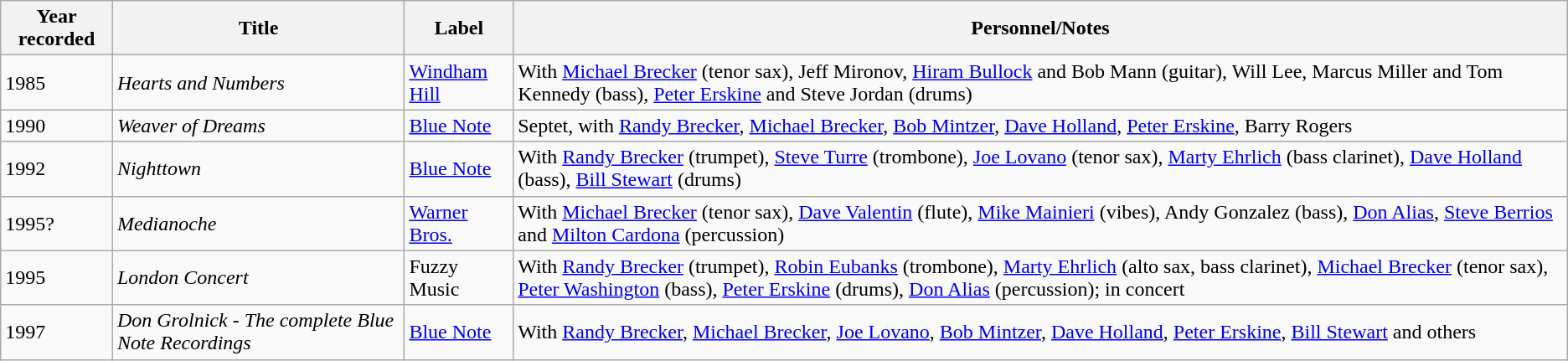<table class="wikitable sortable">
<tr>
<th>Year recorded</th>
<th>Title</th>
<th>Label</th>
<th>Personnel/Notes</th>
</tr>
<tr>
<td>1985</td>
<td><em>Hearts and Numbers</em></td>
<td><a href='#'>Windham Hill</a></td>
<td>With <a href='#'>Michael Brecker</a> (tenor sax), Jeff Mironov, <a href='#'>Hiram Bullock</a> and Bob Mann (guitar), Will Lee, Marcus Miller and Tom Kennedy (bass), <a href='#'>Peter Erskine</a> and Steve Jordan (drums)</td>
</tr>
<tr>
<td>1990</td>
<td><em>Weaver of Dreams</em></td>
<td><a href='#'>Blue Note</a></td>
<td>Septet, with <a href='#'>Randy Brecker</a>, <a href='#'>Michael Brecker</a>, <a href='#'>Bob Mintzer</a>, <a href='#'>Dave Holland</a>, <a href='#'>Peter Erskine</a>, Barry Rogers</td>
</tr>
<tr>
<td>1992</td>
<td><em>Nighttown</em></td>
<td><a href='#'>Blue Note</a></td>
<td>With <a href='#'>Randy Brecker</a> (trumpet), <a href='#'>Steve Turre</a> (trombone), <a href='#'>Joe Lovano</a> (tenor sax), <a href='#'>Marty Ehrlich</a> (bass clarinet), <a href='#'>Dave Holland</a> (bass), <a href='#'>Bill Stewart</a> (drums)</td>
</tr>
<tr>
<td>1995?</td>
<td><em>Medianoche</em></td>
<td><a href='#'>Warner Bros.</a></td>
<td>With <a href='#'>Michael Brecker</a> (tenor sax), <a href='#'>Dave Valentin</a> (flute), <a href='#'>Mike Mainieri</a> (vibes), Andy Gonzalez (bass), <a href='#'>Don Alias</a>, <a href='#'>Steve Berrios</a> and <a href='#'>Milton Cardona</a> (percussion)</td>
</tr>
<tr>
<td>1995</td>
<td><em>London Concert</em></td>
<td>Fuzzy Music</td>
<td>With <a href='#'>Randy Brecker</a> (trumpet), <a href='#'>Robin Eubanks</a> (trombone), <a href='#'>Marty Ehrlich</a> (alto sax, bass clarinet), <a href='#'>Michael Brecker</a> (tenor sax), <a href='#'>Peter Washington</a> (bass), <a href='#'>Peter Erskine</a> (drums), <a href='#'>Don Alias</a> (percussion); in concert</td>
</tr>
<tr>
<td>1997</td>
<td><em>Don Grolnick - The complete Blue Note Recordings</em></td>
<td><a href='#'>Blue Note</a></td>
<td>With <a href='#'>Randy Brecker</a>, <a href='#'>Michael Brecker</a>, <a href='#'>Joe Lovano</a>, <a href='#'>Bob Mintzer</a>, <a href='#'>Dave Holland</a>, <a href='#'>Peter Erskine</a>, <a href='#'>Bill Stewart</a> and others</td>
</tr>
</table>
